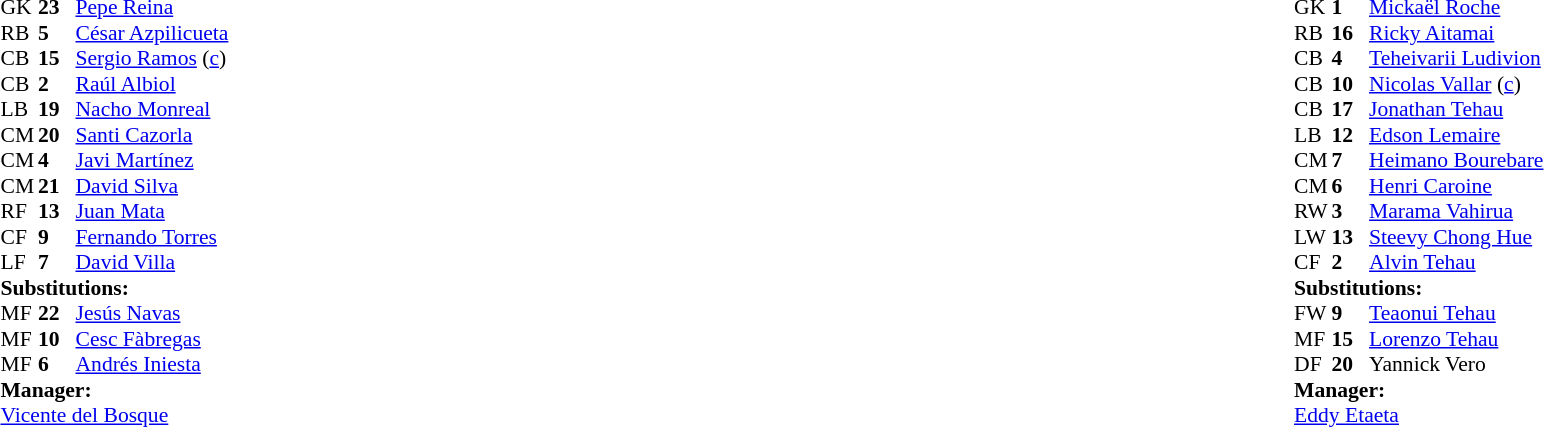<table width="100%">
<tr>
<td valign="top" width="50%"><br><table style="font-size: 90%" cellspacing="0" cellpadding="0">
<tr>
<th width="25"></th>
<th width="25"></th>
</tr>
<tr>
<td>GK</td>
<td><strong>23</strong></td>
<td><a href='#'>Pepe Reina</a></td>
</tr>
<tr>
<td>RB</td>
<td><strong>5</strong></td>
<td><a href='#'>César Azpilicueta</a></td>
</tr>
<tr>
<td>CB</td>
<td><strong>15</strong></td>
<td><a href='#'>Sergio Ramos</a> (<a href='#'>c</a>)</td>
<td></td>
<td></td>
</tr>
<tr>
<td>CB</td>
<td><strong>2</strong></td>
<td><a href='#'>Raúl Albiol</a></td>
</tr>
<tr>
<td>LB</td>
<td><strong>19</strong></td>
<td><a href='#'>Nacho Monreal</a></td>
</tr>
<tr>
<td>CM</td>
<td><strong>20</strong></td>
<td><a href='#'>Santi Cazorla</a></td>
<td></td>
<td></td>
</tr>
<tr>
<td>CM</td>
<td><strong>4</strong></td>
<td><a href='#'>Javi Martínez</a></td>
</tr>
<tr>
<td>CM</td>
<td><strong>21</strong></td>
<td><a href='#'>David Silva</a></td>
</tr>
<tr>
<td>RF</td>
<td><strong>13</strong></td>
<td><a href='#'>Juan Mata</a></td>
<td></td>
<td></td>
</tr>
<tr>
<td>CF</td>
<td><strong>9</strong></td>
<td><a href='#'>Fernando Torres</a></td>
</tr>
<tr>
<td>LF</td>
<td><strong>7</strong></td>
<td><a href='#'>David Villa</a></td>
</tr>
<tr>
<td colspan=3><strong>Substitutions:</strong></td>
</tr>
<tr>
<td>MF</td>
<td><strong>22</strong></td>
<td><a href='#'>Jesús Navas</a></td>
<td></td>
<td></td>
</tr>
<tr>
<td>MF</td>
<td><strong>10</strong></td>
<td><a href='#'>Cesc Fàbregas</a></td>
<td></td>
<td></td>
</tr>
<tr>
<td>MF</td>
<td><strong>6</strong></td>
<td><a href='#'>Andrés Iniesta</a></td>
<td></td>
<td></td>
</tr>
<tr>
<td colspan=3><strong>Manager:</strong></td>
</tr>
<tr>
<td colspan=3><a href='#'>Vicente del Bosque</a></td>
</tr>
</table>
</td>
<td valign="top"></td>
<td valign="top" width="50%"><br><table style="font-size: 90%" cellspacing="0" cellpadding="0" align="center">
<tr>
<th width=25></th>
<th width=25></th>
</tr>
<tr>
<td>GK</td>
<td><strong>1</strong></td>
<td><a href='#'>Mickaël Roche</a></td>
</tr>
<tr>
<td>RB</td>
<td><strong>16</strong></td>
<td><a href='#'>Ricky Aitamai</a></td>
</tr>
<tr>
<td>CB</td>
<td><strong>4</strong></td>
<td><a href='#'>Teheivarii Ludivion</a></td>
</tr>
<tr>
<td>CB</td>
<td><strong>10</strong></td>
<td><a href='#'>Nicolas Vallar</a> (<a href='#'>c</a>)</td>
</tr>
<tr>
<td>CB</td>
<td><strong>17</strong></td>
<td><a href='#'>Jonathan Tehau</a></td>
</tr>
<tr>
<td>LB</td>
<td><strong>12</strong></td>
<td><a href='#'>Edson Lemaire</a></td>
<td></td>
<td></td>
</tr>
<tr>
<td>CM</td>
<td><strong>7</strong></td>
<td><a href='#'>Heimano Bourebare</a></td>
<td></td>
<td></td>
</tr>
<tr>
<td>CM</td>
<td><strong>6</strong></td>
<td><a href='#'>Henri Caroine</a></td>
</tr>
<tr>
<td>RW</td>
<td><strong>3</strong></td>
<td><a href='#'>Marama Vahirua</a></td>
</tr>
<tr>
<td>LW</td>
<td><strong>13</strong></td>
<td><a href='#'>Steevy Chong Hue</a></td>
</tr>
<tr>
<td>CF</td>
<td><strong>2</strong></td>
<td><a href='#'>Alvin Tehau</a></td>
<td></td>
<td></td>
</tr>
<tr>
<td colspan=3><strong>Substitutions:</strong></td>
</tr>
<tr>
<td>FW</td>
<td><strong>9</strong></td>
<td><a href='#'>Teaonui Tehau</a></td>
<td></td>
<td></td>
</tr>
<tr>
<td>MF</td>
<td><strong>15</strong></td>
<td><a href='#'>Lorenzo Tehau</a></td>
<td></td>
<td></td>
</tr>
<tr>
<td>DF</td>
<td><strong>20</strong></td>
<td>Yannick Vero</td>
<td></td>
<td></td>
</tr>
<tr>
<td colspan=3><strong>Manager:</strong></td>
</tr>
<tr>
<td colspan=3><a href='#'>Eddy Etaeta</a></td>
</tr>
</table>
</td>
</tr>
</table>
